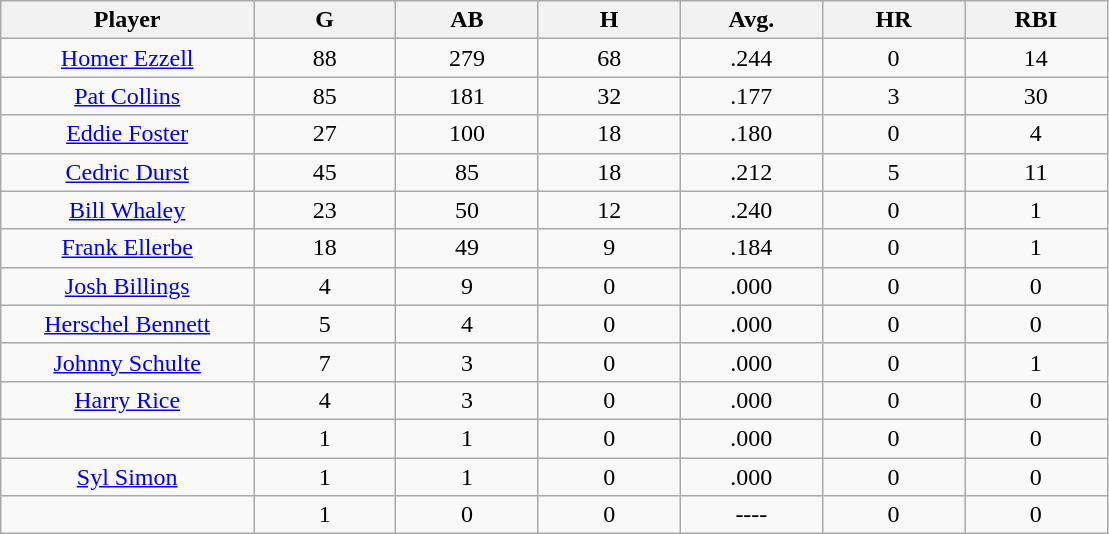<table class="wikitable sortable">
<tr>
<th bgcolor="#DDDDFF" width="16%">Player</th>
<th bgcolor="#DDDDFF" width="9%">G</th>
<th bgcolor="#DDDDFF" width="9%">AB</th>
<th bgcolor="#DDDDFF" width="9%">H</th>
<th bgcolor="#DDDDFF" width="9%">Avg.</th>
<th bgcolor="#DDDDFF" width="9%">HR</th>
<th bgcolor="#DDDDFF" width="9%">RBI</th>
</tr>
<tr align="center">
<td><a href='#'>Homer Ezzell</a></td>
<td>88</td>
<td>279</td>
<td>68</td>
<td>.244</td>
<td>0</td>
<td>14</td>
</tr>
<tr align="center">
<td><a href='#'>Pat Collins</a></td>
<td>85</td>
<td>181</td>
<td>32</td>
<td>.177</td>
<td>3</td>
<td>30</td>
</tr>
<tr align="center">
<td><a href='#'>Eddie Foster</a></td>
<td>27</td>
<td>100</td>
<td>18</td>
<td>.180</td>
<td>0</td>
<td>4</td>
</tr>
<tr align="center">
<td><a href='#'>Cedric Durst</a></td>
<td>45</td>
<td>85</td>
<td>18</td>
<td>.212</td>
<td>5</td>
<td>11</td>
</tr>
<tr align="center">
<td><a href='#'>Bill Whaley</a></td>
<td>23</td>
<td>50</td>
<td>12</td>
<td>.240</td>
<td>0</td>
<td>1</td>
</tr>
<tr align="center">
<td><a href='#'>Frank Ellerbe</a></td>
<td>18</td>
<td>49</td>
<td>9</td>
<td>.184</td>
<td>0</td>
<td>1</td>
</tr>
<tr align="center">
<td><a href='#'>Josh Billings</a></td>
<td>4</td>
<td>9</td>
<td>0</td>
<td>.000</td>
<td>0</td>
<td>0</td>
</tr>
<tr align="center">
<td><a href='#'>Herschel Bennett</a></td>
<td>5</td>
<td>4</td>
<td>0</td>
<td>.000</td>
<td>0</td>
<td>0</td>
</tr>
<tr align="center">
<td><a href='#'>Johnny Schulte</a></td>
<td>7</td>
<td>3</td>
<td>0</td>
<td>.000</td>
<td>0</td>
<td>1</td>
</tr>
<tr align="center">
<td><a href='#'>Harry Rice</a></td>
<td>4</td>
<td>3</td>
<td>0</td>
<td>.000</td>
<td>0</td>
<td>0</td>
</tr>
<tr align="center">
<td></td>
<td>1</td>
<td>1</td>
<td>0</td>
<td>.000</td>
<td>0</td>
<td>0</td>
</tr>
<tr align="center">
<td><a href='#'>Syl Simon</a></td>
<td>1</td>
<td>1</td>
<td>0</td>
<td>.000</td>
<td>0</td>
<td>0</td>
</tr>
<tr align="center">
<td></td>
<td>1</td>
<td>0</td>
<td>0</td>
<td>----</td>
<td>0</td>
<td>0</td>
</tr>
</table>
